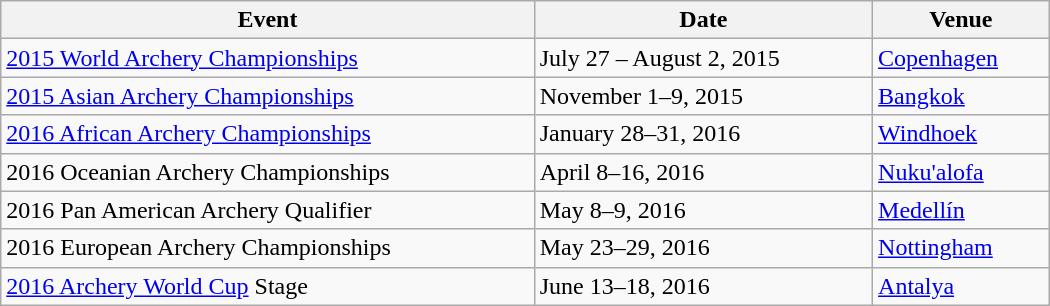<table class="wikitable" width=700>
<tr>
<th>Event</th>
<th>Date</th>
<th>Venue</th>
</tr>
<tr>
<td><a href='#'>2015 World Archery Championships</a></td>
<td>July 27 – August 2, 2015</td>
<td> <a href='#'>Copenhagen</a></td>
</tr>
<tr>
<td><a href='#'>2015 Asian Archery Championships</a></td>
<td>November 1–9, 2015</td>
<td> <a href='#'>Bangkok</a></td>
</tr>
<tr>
<td><a href='#'>2016 African Archery Championships</a></td>
<td>January 28–31, 2016</td>
<td> <a href='#'>Windhoek</a></td>
</tr>
<tr>
<td>2016 Oceanian Archery Championships</td>
<td>April 8–16, 2016</td>
<td> <a href='#'>Nuku'alofa</a></td>
</tr>
<tr>
<td>2016 Pan American Archery Qualifier</td>
<td>May 8–9, 2016</td>
<td> <a href='#'>Medellín</a></td>
</tr>
<tr>
<td>2016 European Archery Championships</td>
<td>May 23–29, 2016</td>
<td> <a href='#'>Nottingham</a></td>
</tr>
<tr>
<td><a href='#'>2016 Archery World Cup</a> Stage</td>
<td>June 13–18, 2016</td>
<td> <a href='#'>Antalya</a></td>
</tr>
</table>
